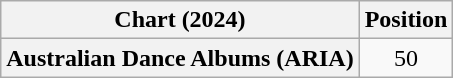<table class="wikitable plainrowheaders" style="text-align:center">
<tr>
<th scope="col">Chart (2024)</th>
<th scope="col">Position</th>
</tr>
<tr>
<th scope="row">Australian Dance Albums (ARIA)</th>
<td>50</td>
</tr>
</table>
